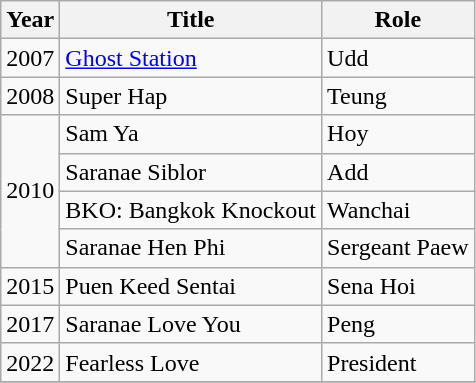<table class="wikitable">
<tr>
<th>Year</th>
<th>Title</th>
<th>Role</th>
</tr>
<tr>
<td>2007</td>
<td><a href='#'>Ghost Station</a></td>
<td>Udd</td>
</tr>
<tr>
<td>2008</td>
<td>Super Hap</td>
<td>Teung</td>
</tr>
<tr>
<td rowspan = "4">2010</td>
<td>Sam Ya</td>
<td>Hoy</td>
</tr>
<tr>
<td>Saranae Siblor</td>
<td>Add</td>
</tr>
<tr>
<td>BKO: Bangkok Knockout</td>
<td>Wanchai</td>
</tr>
<tr>
<td>Saranae Hen Phi</td>
<td>Sergeant Paew</td>
</tr>
<tr>
<td>2015</td>
<td>Puen Keed Sentai</td>
<td>Sena Hoi</td>
</tr>
<tr>
<td>2017</td>
<td>Saranae Love You</td>
<td>Peng</td>
</tr>
<tr>
<td>2022</td>
<td>Fearless Love</td>
<td>President</td>
</tr>
<tr>
</tr>
</table>
